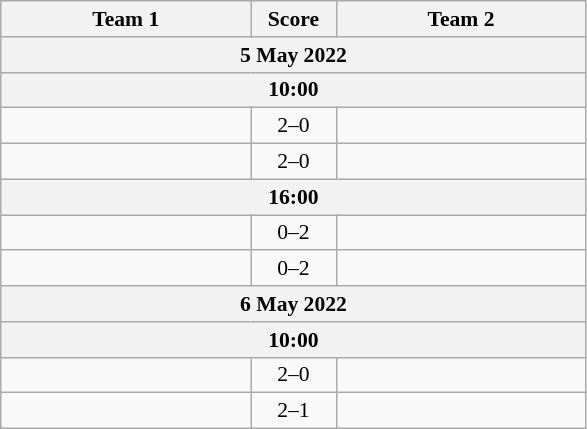<table class="wikitable" style="text-align: center; font-size:90% ">
<tr>
<th align="right" width="160">Team 1</th>
<th width="50">Score</th>
<th align="left" width="160">Team 2</th>
</tr>
<tr>
<th colspan=3>5 May 2022</th>
</tr>
<tr>
<th colspan=3>10:00</th>
</tr>
<tr>
<td align=right></td>
<td align=center>2–0</td>
<td align=left></td>
</tr>
<tr>
<td align=right></td>
<td align=center>2–0</td>
<td align=left></td>
</tr>
<tr>
<th colspan=3>16:00</th>
</tr>
<tr>
<td align=right></td>
<td align=center>0–2</td>
<td align=left></td>
</tr>
<tr>
<td align=right></td>
<td align=center>0–2</td>
<td align=left></td>
</tr>
<tr>
<th colspan=3>6 May 2022</th>
</tr>
<tr>
<th colspan=3>10:00</th>
</tr>
<tr>
<td align=right></td>
<td align=center>2–0</td>
<td align=left></td>
</tr>
<tr>
<td align=right></td>
<td align=center>2–1</td>
<td align=left></td>
</tr>
</table>
